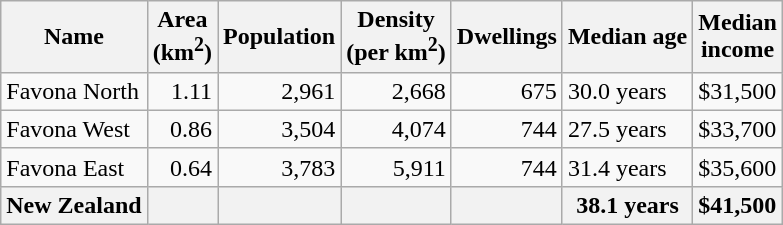<table class="wikitable">
<tr>
<th>Name</th>
<th>Area<br>(km<sup>2</sup>)</th>
<th>Population</th>
<th>Density<br>(per km<sup>2</sup>)</th>
<th>Dwellings</th>
<th>Median age</th>
<th>Median<br>income</th>
</tr>
<tr>
<td>Favona North</td>
<td style="text-align:right;">1.11</td>
<td style="text-align:right;">2,961</td>
<td style="text-align:right;">2,668</td>
<td style="text-align:right;">675</td>
<td>30.0 years</td>
<td>$31,500</td>
</tr>
<tr>
<td>Favona West</td>
<td style="text-align:right;">0.86</td>
<td style="text-align:right;">3,504</td>
<td style="text-align:right;">4,074</td>
<td style="text-align:right;">744</td>
<td>27.5 years</td>
<td>$33,700</td>
</tr>
<tr>
<td>Favona East</td>
<td style="text-align:right;">0.64</td>
<td style="text-align:right;">3,783</td>
<td style="text-align:right;">5,911</td>
<td style="text-align:right;">744</td>
<td>31.4 years</td>
<td>$35,600</td>
</tr>
<tr>
<th>New Zealand</th>
<th></th>
<th></th>
<th></th>
<th></th>
<th>38.1 years</th>
<th style="text-align:left;">$41,500</th>
</tr>
</table>
